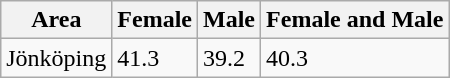<table class="wikitable">
<tr>
<th>Area</th>
<th>Female</th>
<th>Male</th>
<th>Female and Male</th>
</tr>
<tr>
<td>Jönköping</td>
<td>41.3</td>
<td>39.2</td>
<td>40.3</td>
</tr>
</table>
